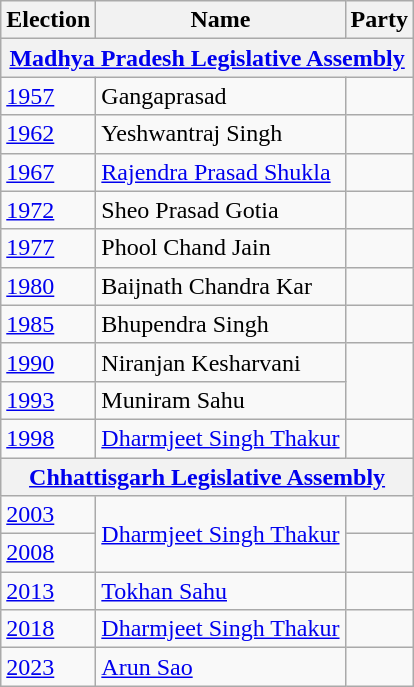<table class="wikitable sortable">
<tr>
<th>Election</th>
<th>Name</th>
<th colspan="2">Party</th>
</tr>
<tr>
<th colspan=4><a href='#'>Madhya Pradesh Legislative Assembly</a></th>
</tr>
<tr>
<td><a href='#'>1957</a></td>
<td>Gangaprasad</td>
<td></td>
</tr>
<tr>
<td><a href='#'>1962</a></td>
<td>Yeshwantraj Singh</td>
</tr>
<tr>
<td><a href='#'>1967</a></td>
<td><a href='#'>Rajendra Prasad Shukla</a></td>
<td></td>
</tr>
<tr>
<td><a href='#'>1972</a></td>
<td>Sheo Prasad Gotia</td>
</tr>
<tr>
<td><a href='#'>1977</a></td>
<td>Phool Chand Jain</td>
<td></td>
</tr>
<tr>
<td><a href='#'>1980</a></td>
<td>Baijnath Chandra Kar</td>
<td></td>
</tr>
<tr>
<td><a href='#'>1985</a></td>
<td>Bhupendra Singh</td>
<td></td>
</tr>
<tr>
<td><a href='#'>1990</a></td>
<td>Niranjan Kesharvani</td>
</tr>
<tr>
<td><a href='#'>1993</a></td>
<td>Muniram Sahu</td>
</tr>
<tr>
<td><a href='#'>1998</a></td>
<td><a href='#'>Dharmjeet Singh Thakur</a></td>
<td></td>
</tr>
<tr>
<th colspan=4><a href='#'>Chhattisgarh Legislative Assembly</a></th>
</tr>
<tr>
<td><a href='#'>2003</a></td>
<td rowspan="2"><a href='#'>Dharmjeet Singh Thakur</a></td>
<td></td>
</tr>
<tr>
<td><a href='#'>2008</a></td>
</tr>
<tr>
<td><a href='#'>2013</a></td>
<td><a href='#'>Tokhan Sahu</a></td>
<td></td>
</tr>
<tr>
<td><a href='#'>2018</a></td>
<td><a href='#'>Dharmjeet Singh Thakur</a></td>
<td></td>
</tr>
<tr>
<td><a href='#'>2023</a></td>
<td><a href='#'>Arun Sao</a></td>
<td></td>
</tr>
</table>
